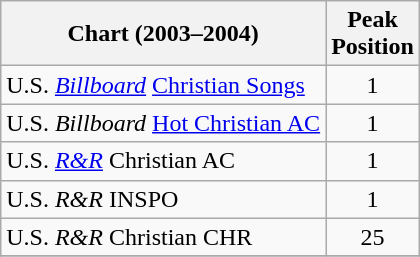<table class="wikitable sortable">
<tr>
<th align="left">Chart (2003–2004)</th>
<th align="center">Peak<br> Position</th>
</tr>
<tr>
<td align="left">U.S. <em><a href='#'>Billboard</a></em> <a href='#'>Christian Songs</a></td>
<td align="center">1</td>
</tr>
<tr>
<td align="left">U.S. <em>Billboard</em> <a href='#'>Hot Christian AC</a></td>
<td align="center">1</td>
</tr>
<tr>
<td align="left">U.S. <em><a href='#'>R&R</a></em> Christian AC</td>
<td align="center">1</td>
</tr>
<tr>
<td align="left">U.S. <em>R&R</em> INSPO</td>
<td align="center">1</td>
</tr>
<tr>
<td align="left">U.S. <em>R&R</em> Christian CHR</td>
<td align="center">25</td>
</tr>
<tr>
</tr>
</table>
